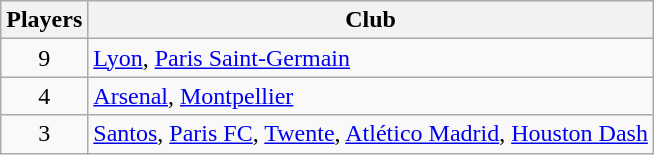<table class="wikitable">
<tr>
<th>Players</th>
<th>Club</th>
</tr>
<tr>
<td align="center">9</td>
<td> <a href='#'>Lyon</a>,  <a href='#'>Paris Saint-Germain</a></td>
</tr>
<tr>
<td align="center">4</td>
<td> <a href='#'>Arsenal</a>,  <a href='#'>Montpellier</a></td>
</tr>
<tr>
<td align="center">3</td>
<td> <a href='#'>Santos</a>,  <a href='#'>Paris FC</a>,  <a href='#'>Twente</a>,  <a href='#'>Atlético Madrid</a>,  <a href='#'>Houston Dash</a></td>
</tr>
</table>
